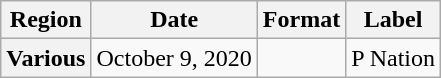<table class="wikitable plainrowheaders">
<tr>
<th>Region</th>
<th>Date</th>
<th>Format</th>
<th>Label</th>
</tr>
<tr>
<th scope="row">Various</th>
<td>October 9, 2020</td>
<td></td>
<td>P Nation</td>
</tr>
</table>
